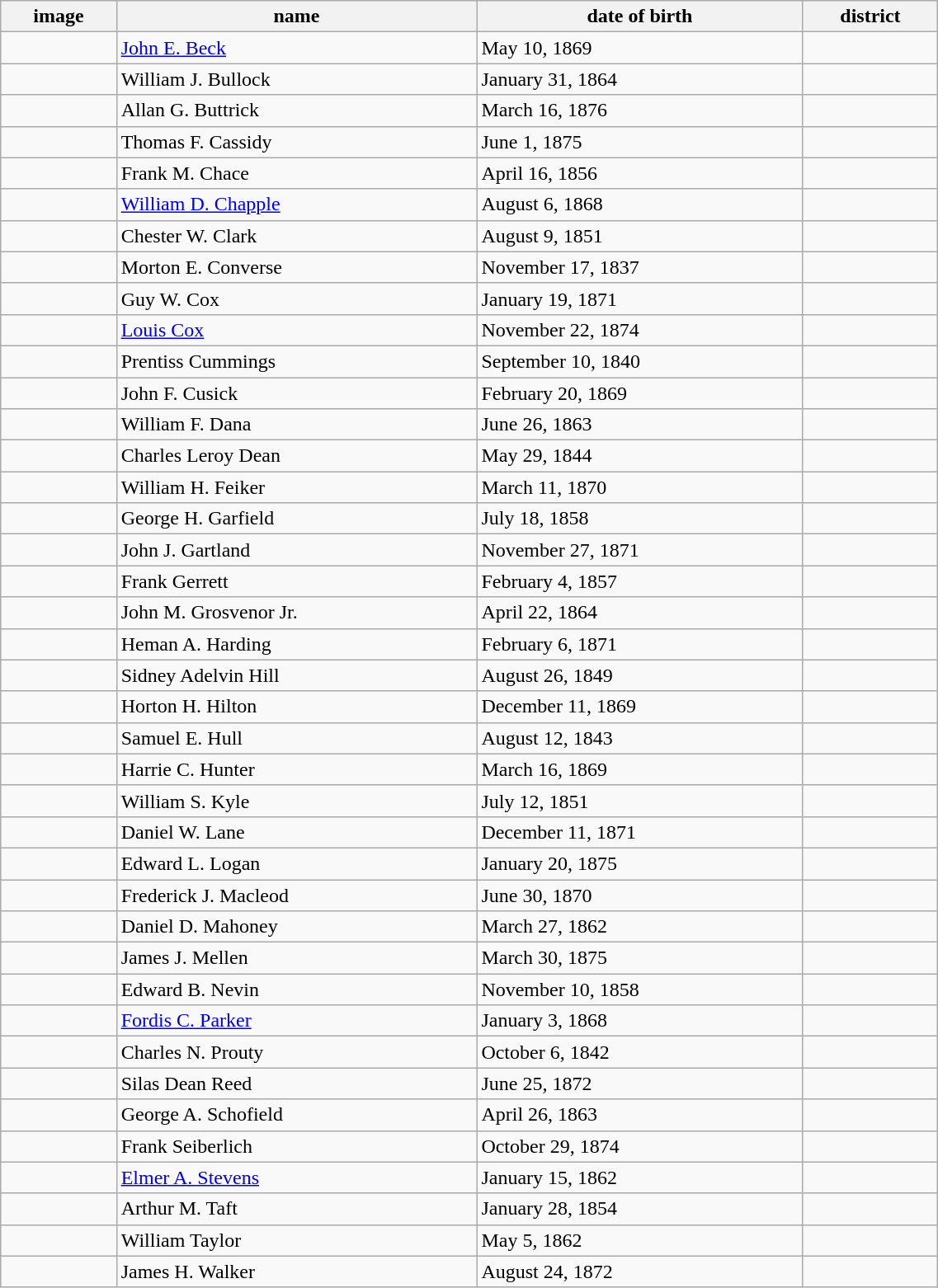<table class='wikitable sortable' style="width:60%">
<tr>
<th>image</th>
<th>name </th>
<th data-sort-type=date>date of birth </th>
<th>district</th>
</tr>
<tr>
<td></td>
<td><a href='#'>John E. Beck</a></td>
<td>May 10, 1869</td>
<td></td>
</tr>
<tr>
<td></td>
<td>William J. Bullock</td>
<td>January 31, 1864</td>
<td></td>
</tr>
<tr>
<td></td>
<td>Allan G. Buttrick</td>
<td>March 16, 1876</td>
<td></td>
</tr>
<tr>
<td></td>
<td>Thomas F. Cassidy</td>
<td>June 1, 1875</td>
<td></td>
</tr>
<tr>
<td></td>
<td>Frank M. Chace</td>
<td>April 16, 1856</td>
<td></td>
</tr>
<tr>
<td></td>
<td><a href='#'>William D. Chapple</a></td>
<td>August 6, 1868</td>
<td></td>
</tr>
<tr>
<td></td>
<td>Chester W. Clark</td>
<td>August 9, 1851</td>
<td></td>
</tr>
<tr>
<td></td>
<td>Morton E. Converse</td>
<td>November 17, 1837</td>
<td></td>
</tr>
<tr>
<td></td>
<td>Guy W. Cox</td>
<td>January 19, 1871</td>
<td></td>
</tr>
<tr>
<td></td>
<td><a href='#'>Louis Cox</a></td>
<td>November 22, 1874</td>
<td></td>
</tr>
<tr>
<td></td>
<td>Prentiss Cummings</td>
<td>September 10, 1840</td>
<td></td>
</tr>
<tr>
<td></td>
<td>John F. Cusick</td>
<td>February 20, 1869</td>
<td></td>
</tr>
<tr>
<td></td>
<td>William F. Dana</td>
<td>June 26, 1863</td>
<td></td>
</tr>
<tr>
<td></td>
<td>Charles Leroy Dean</td>
<td>May 29, 1844</td>
<td></td>
</tr>
<tr>
<td></td>
<td>William H. Feiker</td>
<td>March 11, 1870</td>
<td></td>
</tr>
<tr>
<td></td>
<td>George H. Garfield</td>
<td>July 18, 1858</td>
<td></td>
</tr>
<tr>
<td></td>
<td>John J. Gartland</td>
<td>November 27, 1871</td>
<td></td>
</tr>
<tr>
<td></td>
<td>Frank Gerrett</td>
<td>February 4, 1857</td>
<td></td>
</tr>
<tr>
<td></td>
<td>John M. Grosvenor Jr.</td>
<td>April 22, 1864</td>
<td></td>
</tr>
<tr>
<td></td>
<td>Heman A. Harding</td>
<td>February 6, 1871</td>
<td></td>
</tr>
<tr>
<td></td>
<td>Sidney Adelvin Hill</td>
<td>August 26, 1849</td>
<td></td>
</tr>
<tr>
<td></td>
<td>Horton H. Hilton</td>
<td>December 11, 1869</td>
<td></td>
</tr>
<tr>
<td></td>
<td>Samuel E. Hull</td>
<td>August 12, 1843</td>
<td></td>
</tr>
<tr>
<td></td>
<td>Harrie C. Hunter</td>
<td>March 16, 1869</td>
<td></td>
</tr>
<tr>
<td></td>
<td>William S. Kyle</td>
<td>July 12, 1851</td>
<td></td>
</tr>
<tr>
<td></td>
<td>Daniel W. Lane</td>
<td>December 11, 1871</td>
<td></td>
</tr>
<tr>
<td></td>
<td>Edward L. Logan</td>
<td>January 20, 1875</td>
<td></td>
</tr>
<tr>
<td></td>
<td>Frederick J. Macleod</td>
<td>June 30, 1870</td>
<td></td>
</tr>
<tr>
<td></td>
<td>Daniel D. Mahoney</td>
<td>March 27, 1862</td>
<td></td>
</tr>
<tr>
<td></td>
<td>James J. Mellen</td>
<td>March 30, 1875</td>
<td></td>
</tr>
<tr>
<td></td>
<td>Edward B. Nevin</td>
<td>November 10, 1858</td>
<td></td>
</tr>
<tr>
<td></td>
<td><a href='#'>Fordis C. Parker</a></td>
<td>January 3, 1868</td>
<td></td>
</tr>
<tr>
<td></td>
<td>Charles N. Prouty</td>
<td>October 6, 1842</td>
<td></td>
</tr>
<tr>
<td></td>
<td>Silas Dean Reed</td>
<td>June 25, 1872</td>
<td></td>
</tr>
<tr>
<td></td>
<td>George A. Schofield</td>
<td>April 26, 1863</td>
<td></td>
</tr>
<tr>
<td></td>
<td>Frank Seiberlich</td>
<td>October 29, 1874</td>
<td></td>
</tr>
<tr>
<td></td>
<td><a href='#'>Elmer A. Stevens</a></td>
<td>January 15, 1862</td>
<td></td>
</tr>
<tr>
<td></td>
<td>Arthur M. Taft</td>
<td>January 28, 1854</td>
<td></td>
</tr>
<tr>
<td></td>
<td>William Taylor</td>
<td>May 5, 1862</td>
<td></td>
</tr>
<tr>
<td></td>
<td>James H. Walker</td>
<td>August 24, 1872</td>
<td></td>
</tr>
</table>
